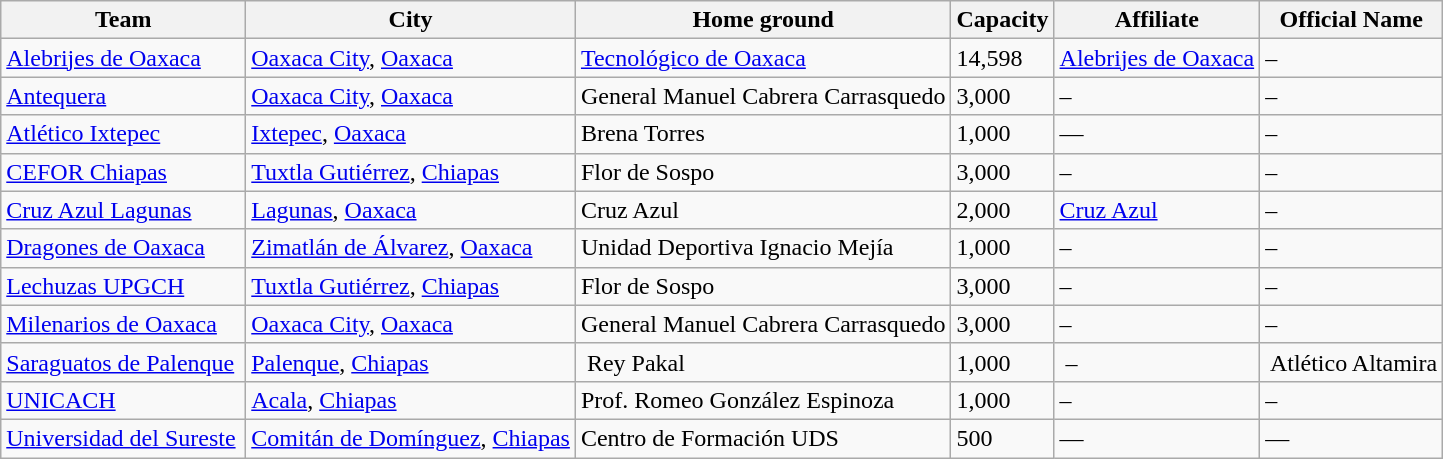<table class="wikitable sortable">
<tr>
<th>Team</th>
<th>City</th>
<th>Home ground</th>
<th>Capacity</th>
<th>Affiliate</th>
<th>Official Name</th>
</tr>
<tr>
<td><a href='#'>Alebrijes de Oaxaca</a></td>
<td><a href='#'>Oaxaca City</a>, <a href='#'>Oaxaca</a></td>
<td><a href='#'>Tecnológico de Oaxaca</a></td>
<td>14,598</td>
<td><a href='#'>Alebrijes de Oaxaca</a></td>
<td>–</td>
</tr>
<tr>
<td><a href='#'>Antequera</a></td>
<td><a href='#'>Oaxaca City</a>, <a href='#'>Oaxaca</a></td>
<td>General Manuel Cabrera Carrasquedo</td>
<td>3,000</td>
<td>–</td>
<td>–</td>
</tr>
<tr>
<td><a href='#'>Atlético Ixtepec</a></td>
<td><a href='#'>Ixtepec</a>, <a href='#'>Oaxaca</a></td>
<td>Brena Torres</td>
<td>1,000</td>
<td>—</td>
<td>–</td>
</tr>
<tr>
<td><a href='#'>CEFOR Chiapas</a></td>
<td><a href='#'>Tuxtla Gutiérrez</a>, <a href='#'>Chiapas</a></td>
<td>Flor de Sospo</td>
<td>3,000</td>
<td>–</td>
<td>–</td>
</tr>
<tr>
<td><a href='#'>Cruz Azul Lagunas</a></td>
<td><a href='#'>Lagunas</a>, <a href='#'>Oaxaca</a></td>
<td>Cruz Azul</td>
<td>2,000</td>
<td><a href='#'>Cruz Azul</a></td>
<td>–</td>
</tr>
<tr>
<td><a href='#'>Dragones de Oaxaca</a></td>
<td><a href='#'>Zimatlán de Álvarez</a>, <a href='#'>Oaxaca</a></td>
<td>Unidad Deportiva Ignacio Mejía</td>
<td>1,000</td>
<td>–</td>
<td>–</td>
</tr>
<tr>
<td><a href='#'>Lechuzas UPGCH</a></td>
<td><a href='#'>Tuxtla Gutiérrez</a>, <a href='#'>Chiapas</a></td>
<td>Flor de Sospo</td>
<td>3,000</td>
<td>–</td>
<td>–</td>
</tr>
<tr>
<td><a href='#'>Milenarios de Oaxaca</a></td>
<td><a href='#'>Oaxaca City</a>, <a href='#'>Oaxaca</a></td>
<td>General Manuel Cabrera Carrasquedo</td>
<td>3,000</td>
<td>–</td>
<td>–</td>
</tr>
<tr>
<td><a href='#'>Saraguatos de Palenque</a> </td>
<td><a href='#'>Palenque</a>, <a href='#'>Chiapas</a> </td>
<td> Rey Pakal </td>
<td>1,000</td>
<td> – </td>
<td> Atlético Altamira</td>
</tr>
<tr>
<td><a href='#'>UNICACH</a></td>
<td><a href='#'>Acala</a>, <a href='#'>Chiapas</a></td>
<td>Prof. Romeo González Espinoza</td>
<td>1,000</td>
<td>–</td>
<td>–</td>
</tr>
<tr>
<td><a href='#'>Universidad del Sureste</a></td>
<td><a href='#'>Comitán de Domínguez</a>, <a href='#'>Chiapas</a></td>
<td>Centro de Formación UDS</td>
<td>500</td>
<td>—</td>
<td>—</td>
</tr>
</table>
